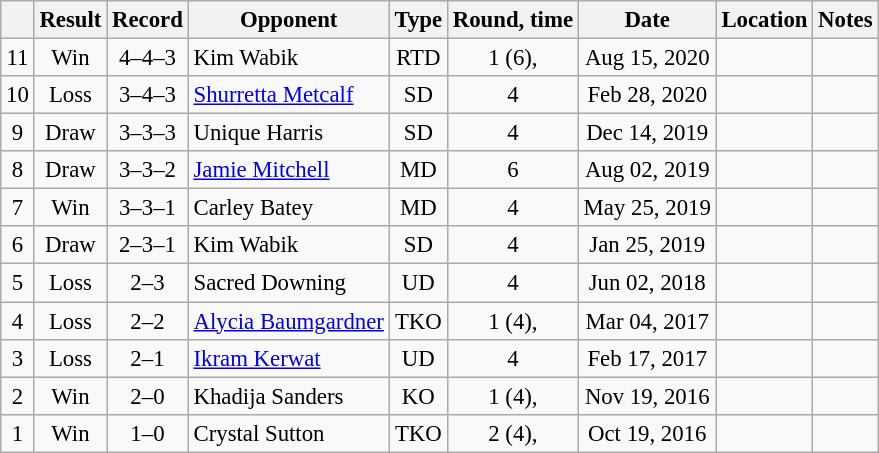<table class="wikitable" style="text-align:center; font-size:95%">
<tr>
<th></th>
<th>Result</th>
<th>Record</th>
<th>Opponent</th>
<th>Type</th>
<th>Round, time</th>
<th>Date</th>
<th>Location</th>
<th>Notes</th>
</tr>
<tr>
<td>11</td>
<td>Win</td>
<td>4–4–3</td>
<td style="text-align:left;"> Kim Wabik</td>
<td>RTD</td>
<td>1 (6), </td>
<td>Aug 15, 2020</td>
<td style="text-align:left;"> </td>
<td></td>
</tr>
<tr>
<td>10</td>
<td>Loss</td>
<td>3–4–3</td>
<td style="text-align:left;"> <a href='#'>Shurretta Metcalf</a></td>
<td>SD</td>
<td>4</td>
<td>Feb 28, 2020</td>
<td style="text-align:left;"> </td>
<td></td>
</tr>
<tr>
<td>9</td>
<td>Draw</td>
<td>3–3–3</td>
<td style="text-align:left;"> Unique Harris</td>
<td>SD</td>
<td>4</td>
<td>Dec 14, 2019</td>
<td style="text-align:left;"> </td>
<td></td>
</tr>
<tr>
<td>8</td>
<td>Draw</td>
<td>3–3–2</td>
<td style="text-align:left;"> <a href='#'>Jamie Mitchell</a></td>
<td>MD</td>
<td>6</td>
<td>Aug 02, 2019</td>
<td style="text-align:left;"> </td>
<td></td>
</tr>
<tr>
<td>7</td>
<td>Win</td>
<td>3–3–1</td>
<td style="text-align:left;"> Carley Batey</td>
<td>MD</td>
<td>4</td>
<td>May 25, 2019</td>
<td style="text-align:left;"> </td>
<td></td>
</tr>
<tr>
<td>6</td>
<td>Draw</td>
<td>2–3–1</td>
<td style="text-align:left;"> Kim Wabik</td>
<td>SD</td>
<td>4</td>
<td>Jan 25, 2019</td>
<td style="text-align:left;"> </td>
<td></td>
</tr>
<tr>
<td>5</td>
<td>Loss</td>
<td>2–3</td>
<td style="text-align:left;"> Sacred Downing</td>
<td>UD</td>
<td>4</td>
<td>Jun 02, 2018</td>
<td style="text-align:left;"> </td>
<td></td>
</tr>
<tr>
<td>4</td>
<td>Loss</td>
<td>2–2</td>
<td style="text-align:left;"> <a href='#'>Alycia Baumgardner</a></td>
<td>TKO</td>
<td>1 (4), </td>
<td>Mar 04, 2017</td>
<td style="text-align:left;"> </td>
<td></td>
</tr>
<tr>
<td>3</td>
<td>Loss</td>
<td>2–1</td>
<td style="text-align:left;"> <a href='#'>Ikram Kerwat</a></td>
<td>UD</td>
<td>4</td>
<td>Feb 17, 2017</td>
<td style="text-align:left;"> </td>
<td></td>
</tr>
<tr>
<td>2</td>
<td>Win</td>
<td>2–0</td>
<td style="text-align:left;"> Khadija Sanders</td>
<td>KO</td>
<td>1 (4), </td>
<td>Nov 19, 2016</td>
<td style="text-align:left;"> </td>
<td></td>
</tr>
<tr>
<td>1</td>
<td>Win</td>
<td>1–0</td>
<td style="text-align:left;"> Crystal Sutton</td>
<td>TKO</td>
<td>2 (4), </td>
<td>Oct 19, 2016</td>
<td style="text-align:left;"> </td>
<td></td>
</tr>
</table>
